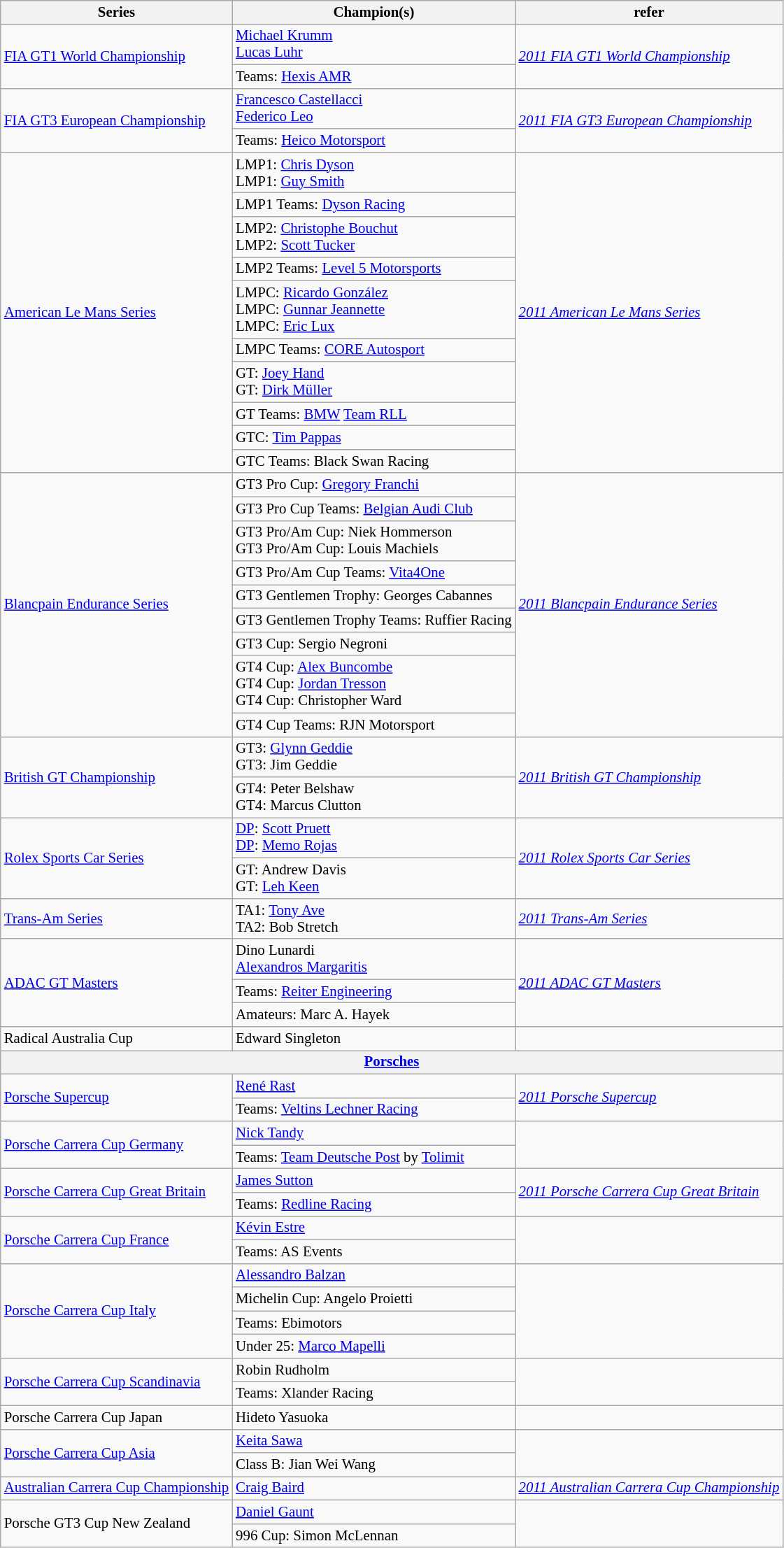<table class="wikitable" style="font-size: 87%;">
<tr>
<th>Series</th>
<th>Champion(s)</th>
<th>refer</th>
</tr>
<tr>
<td rowspan=2><a href='#'>FIA GT1 World Championship</a></td>
<td> <a href='#'>Michael Krumm</a><br> <a href='#'>Lucas Luhr</a></td>
<td rowspan=2><em><a href='#'>2011 FIA GT1 World Championship</a></em></td>
</tr>
<tr>
<td>Teams:  <a href='#'>Hexis AMR</a></td>
</tr>
<tr>
<td rowspan=2><a href='#'>FIA GT3 European Championship</a></td>
<td> <a href='#'>Francesco Castellacci</a><br> <a href='#'>Federico Leo</a></td>
<td rowspan=2><em><a href='#'>2011 FIA GT3 European Championship</a></em></td>
</tr>
<tr>
<td>Teams:  <a href='#'>Heico Motorsport</a></td>
</tr>
<tr>
<td rowspan=10><a href='#'>American Le Mans Series</a></td>
<td>LMP1:  <a href='#'>Chris Dyson</a><br> LMP1:  <a href='#'>Guy Smith</a></td>
<td rowspan=10><em><a href='#'>2011 American Le Mans Series</a></em></td>
</tr>
<tr>
<td>LMP1 Teams:  <a href='#'>Dyson Racing</a></td>
</tr>
<tr>
<td>LMP2:  <a href='#'>Christophe Bouchut</a><br> LMP2:  <a href='#'>Scott Tucker</a></td>
</tr>
<tr>
<td>LMP2 Teams:  <a href='#'>Level 5 Motorsports</a></td>
</tr>
<tr>
<td>LMPC:  <a href='#'>Ricardo González</a><br> LMPC:  <a href='#'>Gunnar Jeannette</a><br> LMPC:  <a href='#'>Eric Lux</a></td>
</tr>
<tr>
<td>LMPC Teams:  <a href='#'>CORE Autosport</a></td>
</tr>
<tr>
<td>GT:  <a href='#'>Joey Hand</a><br> GT:  <a href='#'>Dirk Müller</a></td>
</tr>
<tr>
<td>GT Teams:  <a href='#'>BMW</a> <a href='#'>Team RLL</a></td>
</tr>
<tr>
<td>GTC:  <a href='#'>Tim Pappas</a></td>
</tr>
<tr>
<td>GTC Teams:  Black Swan Racing</td>
</tr>
<tr>
<td rowspan=9><a href='#'>Blancpain Endurance Series</a></td>
<td>GT3 Pro Cup:  <a href='#'>Gregory Franchi</a></td>
<td rowspan=9><em><a href='#'>2011 Blancpain Endurance Series</a></em></td>
</tr>
<tr>
<td>GT3 Pro Cup Teams:  <a href='#'>Belgian Audi Club</a></td>
</tr>
<tr>
<td>GT3 Pro/Am Cup:  Niek Hommerson<br>GT3 Pro/Am Cup:  Louis Machiels</td>
</tr>
<tr>
<td>GT3 Pro/Am Cup Teams:  <a href='#'>Vita4One</a></td>
</tr>
<tr>
<td>GT3 Gentlemen Trophy:  Georges Cabannes</td>
</tr>
<tr>
<td>GT3 Gentlemen Trophy Teams:  Ruffier Racing</td>
</tr>
<tr>
<td>GT3 Cup:  Sergio Negroni</td>
</tr>
<tr>
<td>GT4 Cup:  <a href='#'>Alex Buncombe</a><br>GT4 Cup:  <a href='#'>Jordan Tresson</a><br>GT4 Cup:  Christopher Ward</td>
</tr>
<tr>
<td>GT4 Cup Teams:  RJN Motorsport</td>
</tr>
<tr>
<td rowspan=2><a href='#'>British GT Championship</a></td>
<td>GT3:  <a href='#'>Glynn Geddie</a><br>GT3:  Jim Geddie</td>
<td rowspan=2><em><a href='#'>2011 British GT Championship</a></em></td>
</tr>
<tr>
<td>GT4:  Peter Belshaw<br>GT4:  Marcus Clutton</td>
</tr>
<tr>
<td rowspan=2><a href='#'>Rolex Sports Car Series</a></td>
<td><a href='#'>DP</a>:  <a href='#'>Scott Pruett</a><br><a href='#'>DP</a>:  <a href='#'>Memo Rojas</a></td>
<td rowspan=2><em><a href='#'>2011 Rolex Sports Car Series</a></em></td>
</tr>
<tr>
<td>GT:  Andrew Davis<br>GT:  <a href='#'>Leh Keen</a></td>
</tr>
<tr>
<td><a href='#'>Trans-Am Series</a></td>
<td>TA1:  <a href='#'>Tony Ave</a><br>TA2:  Bob Stretch</td>
<td><em><a href='#'>2011 Trans-Am Series</a></em></td>
</tr>
<tr>
<td rowspan=3><a href='#'>ADAC GT Masters</a></td>
<td> Dino Lunardi<br> <a href='#'>Alexandros Margaritis</a></td>
<td rowspan=3><em><a href='#'>2011 ADAC GT Masters</a></em></td>
</tr>
<tr>
<td>Teams:  <a href='#'>Reiter Engineering</a></td>
</tr>
<tr>
<td>Amateurs:  Marc A. Hayek</td>
</tr>
<tr>
<td>Radical Australia Cup</td>
<td> Edward Singleton</td>
<td></td>
</tr>
<tr>
<th colspan=3><a href='#'>Porsches</a></th>
</tr>
<tr>
<td rowspan=2><a href='#'>Porsche Supercup</a></td>
<td> <a href='#'>René Rast</a></td>
<td rowspan=2><em><a href='#'>2011 Porsche Supercup</a></em></td>
</tr>
<tr>
<td>Teams:  <a href='#'>Veltins Lechner Racing</a></td>
</tr>
<tr>
<td rowspan=2><a href='#'>Porsche Carrera Cup Germany</a></td>
<td> <a href='#'>Nick Tandy</a></td>
<td rowspan=2></td>
</tr>
<tr>
<td>Teams:  <a href='#'>Team Deutsche Post</a> by <a href='#'>Tolimit</a></td>
</tr>
<tr>
<td rowspan=2><a href='#'>Porsche Carrera Cup Great Britain</a></td>
<td> <a href='#'>James Sutton</a></td>
<td rowspan=2><em><a href='#'>2011 Porsche Carrera Cup Great Britain</a></em></td>
</tr>
<tr>
<td>Teams:  <a href='#'>Redline Racing</a></td>
</tr>
<tr>
<td rowspan=2><a href='#'>Porsche Carrera Cup France</a></td>
<td> <a href='#'>Kévin Estre</a></td>
<td rowspan=2></td>
</tr>
<tr>
<td>Teams:  AS Events</td>
</tr>
<tr>
<td rowspan=4><a href='#'>Porsche Carrera Cup Italy</a></td>
<td> <a href='#'>Alessandro Balzan</a></td>
<td rowspan=4></td>
</tr>
<tr>
<td>Michelin Cup:  Angelo Proietti</td>
</tr>
<tr>
<td>Teams:  Ebimotors</td>
</tr>
<tr>
<td>Under 25:  <a href='#'>Marco Mapelli</a></td>
</tr>
<tr>
<td rowspan=2><a href='#'>Porsche Carrera Cup Scandinavia</a></td>
<td> Robin Rudholm</td>
<td rowspan=2></td>
</tr>
<tr>
<td>Teams:  Xlander Racing</td>
</tr>
<tr>
<td>Porsche Carrera Cup Japan</td>
<td> Hideto Yasuoka</td>
<td></td>
</tr>
<tr>
<td rowspan="2"><a href='#'>Porsche Carrera Cup Asia</a></td>
<td> <a href='#'>Keita Sawa</a></td>
<td rowspan="2"></td>
</tr>
<tr>
<td>Class B:  Jian Wei Wang</td>
</tr>
<tr>
<td><a href='#'>Australian Carrera Cup Championship</a></td>
<td> <a href='#'>Craig Baird</a></td>
<td><em><a href='#'>2011 Australian Carrera Cup Championship</a></em></td>
</tr>
<tr>
<td rowspan=2>Porsche GT3 Cup New Zealand</td>
<td> <a href='#'>Daniel Gaunt</a></td>
<td rowspan=2></td>
</tr>
<tr>
<td>996 Cup:  Simon McLennan</td>
</tr>
</table>
